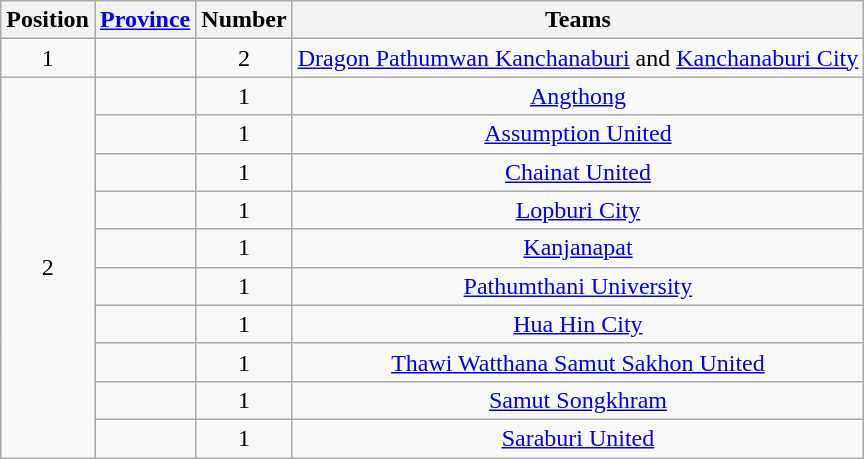<table class="wikitable">
<tr>
<th>Position</th>
<th><a href='#'>Province</a></th>
<th>Number</th>
<th>Teams</th>
</tr>
<tr>
<td align=center rowspan="1">1</td>
<td></td>
<td align=center>2</td>
<td align=center><a href='#'>Dragon Pathumwan Kanchanaburi</a> and <a href='#'>Kanchanaburi City</a></td>
</tr>
<tr>
<td align=center rowspan="10">2</td>
<td></td>
<td align=center>1</td>
<td align=center><a href='#'>Angthong</a></td>
</tr>
<tr>
<td></td>
<td align=center>1</td>
<td align=center><a href='#'>Assumption United</a></td>
</tr>
<tr>
<td></td>
<td align=center>1</td>
<td align=center><a href='#'>Chainat United</a></td>
</tr>
<tr>
<td></td>
<td align=center>1</td>
<td align=center><a href='#'>Lopburi City</a></td>
</tr>
<tr>
<td></td>
<td align=center>1</td>
<td align=center><a href='#'>Kanjanapat</a></td>
</tr>
<tr>
<td></td>
<td align=center>1</td>
<td align=center><a href='#'>Pathumthani University</a></td>
</tr>
<tr>
<td></td>
<td align=center>1</td>
<td align=center><a href='#'>Hua Hin City</a></td>
</tr>
<tr>
<td></td>
<td align=center>1</td>
<td align=center><a href='#'>Thawi Watthana Samut Sakhon United</a></td>
</tr>
<tr>
<td></td>
<td align=center>1</td>
<td align=center><a href='#'>Samut Songkhram</a></td>
</tr>
<tr>
<td></td>
<td align=center>1</td>
<td align=center><a href='#'>Saraburi United</a></td>
</tr>
</table>
